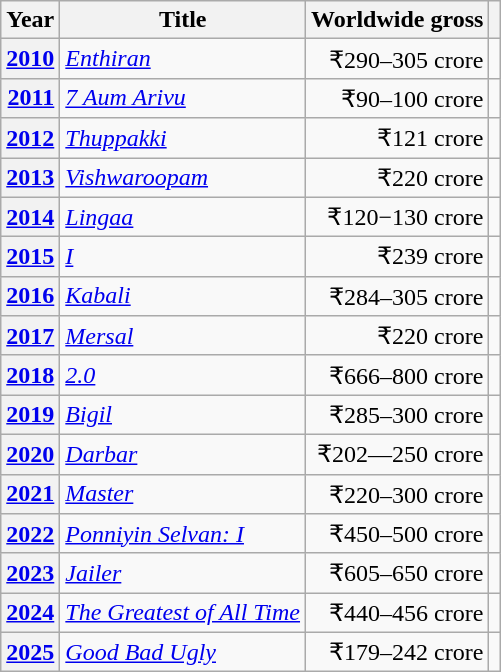<table class="wikitable sortable plainrowheaders">
<tr>
<th scope="col">Year</th>
<th scope="col">Title</th>
<th scope="col">Worldwide gross</th>
<th scope="col" class="unsortable"></th>
</tr>
<tr>
<th scope="row" style=text-align:right><a href='#'>2010</a></th>
<td><em><a href='#'>Enthiran</a></em></td>
<td align="right">₹290–305 crore</td>
<td align="center"></td>
</tr>
<tr>
<th scope="row" style=text-align:right><a href='#'>2011</a></th>
<td><em><a href='#'>7 Aum Arivu</a></em></td>
<td align="right">₹90–100 crore</td>
<td align="center"></td>
</tr>
<tr>
<th scope="row" style=text-align:right><a href='#'>2012</a></th>
<td><em><a href='#'>Thuppakki</a></em></td>
<td align="right">₹121 crore</td>
<td align="center"></td>
</tr>
<tr>
<th scope="row" style=text-align:right><a href='#'>2013</a></th>
<td><em><a href='#'>Vishwaroopam</a></em></td>
<td align="right">₹220 crore</td>
<td align="center"></td>
</tr>
<tr>
<th scope="row" style=text-align:right><a href='#'>2014</a></th>
<td><em><a href='#'>Lingaa</a></em></td>
<td align="right">₹120−130 crore</td>
<td align="center"></td>
</tr>
<tr>
<th scope="row" style=text-align:right><a href='#'>2015</a></th>
<td><a href='#'><em>I</em></a></td>
<td align="right">₹239 crore</td>
<td align="center"></td>
</tr>
<tr>
<th scope="row" style=text-align:right><a href='#'>2016</a></th>
<td><em><a href='#'>Kabali</a></em></td>
<td align="right">₹284–305 crore</td>
<td align="center"></td>
</tr>
<tr>
<th scope="row" style=text-align:right><a href='#'>2017</a></th>
<td><em><a href='#'>Mersal</a></em></td>
<td align="right">₹220 crore</td>
<td align="center"></td>
</tr>
<tr>
<th scope="row" style=text-align:right><a href='#'>2018</a></th>
<td><em><a href='#'>2.0</a></em></td>
<td align="right">₹666–800 crore</td>
<td align="center"></td>
</tr>
<tr>
<th scope="row" style=text-align:right><a href='#'>2019</a></th>
<td><em><a href='#'>Bigil</a></em></td>
<td align="right">₹285–300 crore</td>
<td align="center"></td>
</tr>
<tr>
<th scope="row" style=text-align:right><a href='#'>2020</a></th>
<td><em><a href='#'>Darbar</a></em></td>
<td align="right">₹202—250 crore</td>
<td align="center"></td>
</tr>
<tr>
<th scope="row" style=text-align:right><a href='#'>2021</a></th>
<td><em><a href='#'>Master</a></em></td>
<td align="right">₹220–300 crore</td>
<td align="center"></td>
</tr>
<tr>
<th scope="row" style=text-align:right><a href='#'>2022</a></th>
<td><em><a href='#'>Ponniyin Selvan: I</a></em></td>
<td align="right">₹450–500 crore</td>
<td align="center"></td>
</tr>
<tr>
<th scope="row" style=text-align:right><a href='#'>2023</a></th>
<td><em><a href='#'>Jailer</a></em></td>
<td align="right">₹605–650 crore</td>
<td align="center"></td>
</tr>
<tr>
<th scope="row" style=text-align:right><a href='#'>2024</a></th>
<td><em><a href='#'>The Greatest of All Time</a></em></td>
<td align="right">₹440–456 crore</td>
<td align="center"></td>
</tr>
<tr>
<th scope="row" style=text-align:right><a href='#'>2025</a></th>
<td><em><a href='#'>Good Bad Ugly</a></em></td>
<td align="right">₹179–242 crore</td>
<td align="center"></td>
</tr>
</table>
